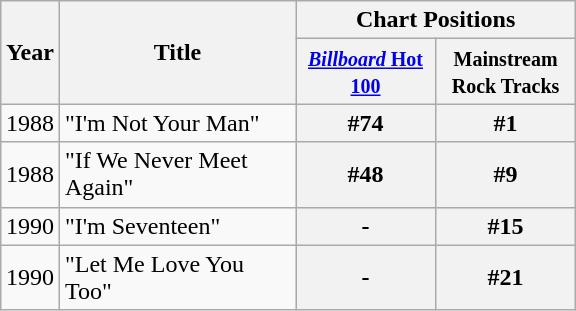<table class="wikitable" style="margin:auto;">
<tr>
<th width="28" rowspan="2">Year</th>
<th width="150" rowspan="2">Title</th>
<th colspan="2">Chart Positions</th>
</tr>
<tr>
<th width="86"><small><a href='#'><em>Billboard</em> Hot 100</a></small></th>
<th width="86"><small>Mainstream Rock Tracks</small></th>
</tr>
<tr>
<td>1988</td>
<td>"I'm Not Your Man"</td>
<th>#74</th>
<th>#1</th>
</tr>
<tr>
<td>1988</td>
<td>"If We Never Meet Again"</td>
<th>#48</th>
<th>#9</th>
</tr>
<tr>
<td>1990</td>
<td>"I'm Seventeen"</td>
<th>-</th>
<th>#15</th>
</tr>
<tr>
<td>1990</td>
<td>"Let Me Love You Too"</td>
<th>-</th>
<th>#21</th>
</tr>
</table>
